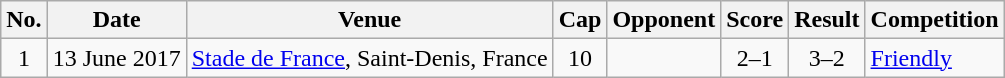<table class="wikitable">
<tr>
<th scope=col>No.</th>
<th scope=col>Date</th>
<th scope=col>Venue</th>
<th scope=col>Cap</th>
<th scope=col>Opponent</th>
<th scope=col>Score</th>
<th scope=col>Result</th>
<th scope=col>Competition</th>
</tr>
<tr>
<td align=center>1</td>
<td>13 June 2017</td>
<td><a href='#'>Stade de France</a>, Saint-Denis, France</td>
<td align=center>10</td>
<td></td>
<td align=center>2–1</td>
<td align=center>3–2</td>
<td><a href='#'>Friendly</a></td>
</tr>
</table>
